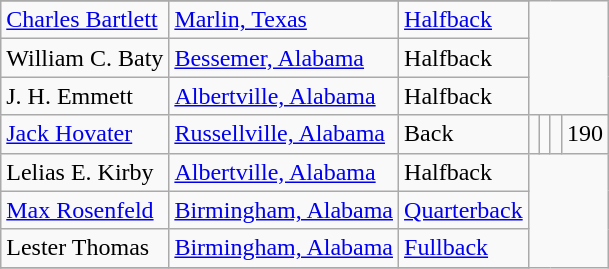<table class="wikitable">
<tr>
</tr>
<tr>
<td><a href='#'>Charles Bartlett</a></td>
<td><a href='#'>Marlin, Texas</a></td>
<td><a href='#'>Halfback</a></td>
</tr>
<tr>
<td>William C. Baty</td>
<td><a href='#'>Bessemer, Alabama</a></td>
<td>Halfback</td>
</tr>
<tr>
<td>J. H. Emmett</td>
<td><a href='#'>Albertville, Alabama</a></td>
<td>Halfback</td>
</tr>
<tr>
<td><a href='#'>Jack Hovater</a></td>
<td><a href='#'>Russellville, Alabama</a></td>
<td>Back</td>
<td></td>
<td></td>
<td></td>
<td>190</td>
</tr>
<tr>
<td>Lelias E. Kirby</td>
<td><a href='#'>Albertville, Alabama</a></td>
<td>Halfback</td>
</tr>
<tr>
<td><a href='#'>Max Rosenfeld</a></td>
<td><a href='#'>Birmingham, Alabama</a></td>
<td><a href='#'>Quarterback</a></td>
</tr>
<tr>
<td>Lester Thomas</td>
<td><a href='#'>Birmingham, Alabama</a></td>
<td><a href='#'>Fullback</a></td>
</tr>
<tr>
</tr>
</table>
